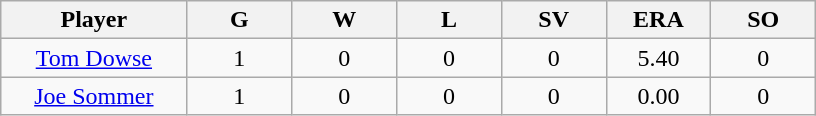<table class="wikitable sortable">
<tr>
<th bgcolor="#DDDDFF" width="16%">Player</th>
<th bgcolor="#DDDDFF" width="9%">G</th>
<th bgcolor="#DDDDFF" width="9%">W</th>
<th bgcolor="#DDDDFF" width="9%">L</th>
<th bgcolor="#DDDDFF" width="9%">SV</th>
<th bgcolor="#DDDDFF" width="9%">ERA</th>
<th bgcolor="#DDDDFF" width="9%">SO</th>
</tr>
<tr align="center">
<td><a href='#'>Tom Dowse</a></td>
<td>1</td>
<td>0</td>
<td>0</td>
<td>0</td>
<td>5.40</td>
<td>0</td>
</tr>
<tr align=center>
<td><a href='#'>Joe Sommer</a></td>
<td>1</td>
<td>0</td>
<td>0</td>
<td>0</td>
<td>0.00</td>
<td>0</td>
</tr>
</table>
